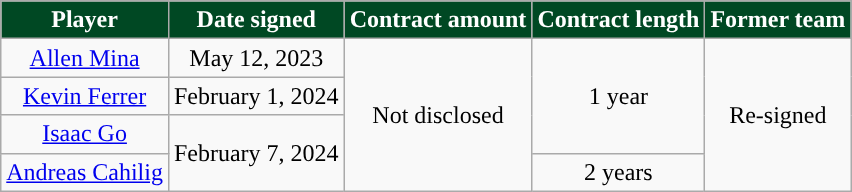<table class="wikitable sortable sortable">
<tr>
<th style="background:#004823; color:#FFFFFF; ">Player</th>
<th style="background:#004823; color:#FFFFFF; ">Date signed</th>
<th style="background:#004823; color:#FFFFFF; ">Contract amount</th>
<th style="background:#004823; color:#FFFFFF; ">Contract length</th>
<th style="background:#004823; color:#FFFFFF; ">Former team</th>
</tr>
<tr>
<td align=center><a href='#'>Allen Mina</a></td>
<td align=center>May 12, 2023</td>
<td align=center rowspan=4>Not disclosed</td>
<td align=center rowspan=3>1 year</td>
<td align=center rowspan=4>Re-signed</td>
</tr>
<tr>
<td align=center><a href='#'>Kevin Ferrer</a></td>
<td align=center>February 1, 2024</td>
</tr>
<tr>
<td align=center><a href='#'>Isaac Go</a></td>
<td align=center rowspan=2>February 7, 2024</td>
</tr>
<tr>
<td align=center><a href='#'>Andreas Cahilig</a></td>
<td align=center>2 years</td>
</tr>
</table>
